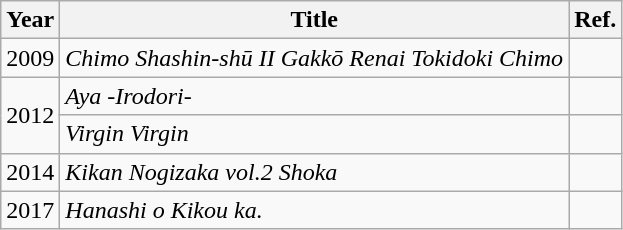<table class="wikitable">
<tr>
<th>Year</th>
<th>Title</th>
<th>Ref.</th>
</tr>
<tr>
<td>2009</td>
<td><em>Chimo Shashin-shū II Gakkō Renai Tokidoki Chimo</em></td>
<td></td>
</tr>
<tr>
<td rowspan="2">2012</td>
<td><em>Aya -Irodori-</em></td>
<td></td>
</tr>
<tr>
<td><em>Virgin Virgin</em></td>
<td></td>
</tr>
<tr>
<td>2014</td>
<td><em>Kikan Nogizaka vol.2 Shoka</em></td>
<td></td>
</tr>
<tr>
<td>2017</td>
<td><em>Hanashi o Kikou ka.</em></td>
<td></td>
</tr>
</table>
